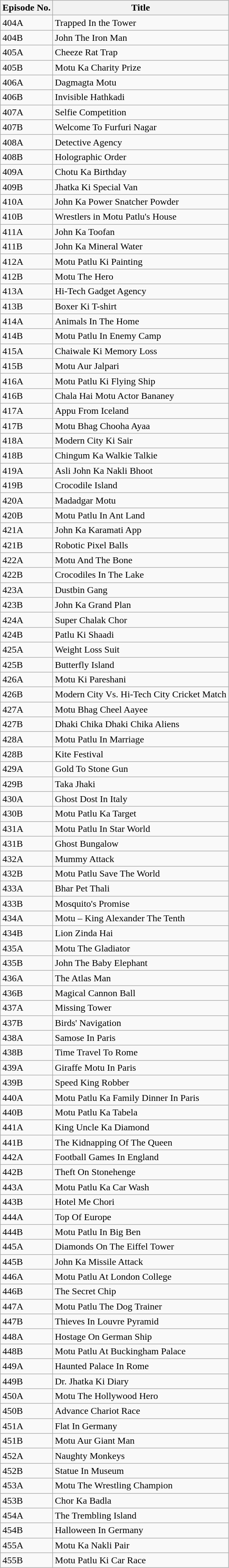<table class="wikitable">
<tr>
<th>Episode No.</th>
<th>Title</th>
</tr>
<tr>
<td>404A</td>
<td>Trapped In the Tower</td>
</tr>
<tr>
<td>404B</td>
<td>John The Iron Man</td>
</tr>
<tr>
<td>405A</td>
<td>Cheeze Rat Trap</td>
</tr>
<tr>
<td>405B</td>
<td>Motu Ka Charity Prize</td>
</tr>
<tr>
<td>406A</td>
<td>Dagmagta Motu</td>
</tr>
<tr>
<td>406B</td>
<td>Invisible Hathkadi</td>
</tr>
<tr>
<td>407A</td>
<td>Selfie Competition</td>
</tr>
<tr>
<td>407B</td>
<td>Welcome To Furfuri Nagar</td>
</tr>
<tr>
<td>408A</td>
<td>Detective Agency</td>
</tr>
<tr>
<td>408B</td>
<td>Holographic Order</td>
</tr>
<tr>
<td>409A</td>
<td>Chotu Ka Birthday</td>
</tr>
<tr>
<td>409B</td>
<td>Jhatka Ki Special Van</td>
</tr>
<tr>
<td>410A</td>
<td>John Ka Power Snatcher Powder</td>
</tr>
<tr>
<td>410B</td>
<td>Wrestlers in Motu Patlu's House</td>
</tr>
<tr>
<td>411A</td>
<td>John Ka Toofan</td>
</tr>
<tr>
<td>411B</td>
<td>John Ka Mineral Water</td>
</tr>
<tr>
<td>412A</td>
<td>Motu Patlu Ki Painting</td>
</tr>
<tr>
<td>412B</td>
<td>Motu The Hero</td>
</tr>
<tr>
<td>413A</td>
<td>Hi-Tech Gadget Agency</td>
</tr>
<tr>
<td>413B</td>
<td>Boxer Ki T-shirt</td>
</tr>
<tr>
<td>414A</td>
<td>Animals In The Home</td>
</tr>
<tr>
<td>414B</td>
<td>Motu Patlu In Enemy Camp</td>
</tr>
<tr>
<td>415A</td>
<td>Chaiwale Ki Memory Loss</td>
</tr>
<tr>
<td>415B</td>
<td>Motu Aur Jalpari</td>
</tr>
<tr>
<td>416A</td>
<td>Motu Patlu Ki Flying Ship</td>
</tr>
<tr>
<td>416B</td>
<td>Chala Hai Motu Actor Bananey</td>
</tr>
<tr>
<td>417A</td>
<td>Appu From Iceland</td>
</tr>
<tr>
<td>417B</td>
<td>Motu Bhag Chooha Ayaa</td>
</tr>
<tr>
<td>418A</td>
<td>Modern City Ki Sair</td>
</tr>
<tr>
<td>418B</td>
<td>Chingum Ka Walkie Talkie</td>
</tr>
<tr>
<td>419A</td>
<td>Asli John Ka Nakli Bhoot</td>
</tr>
<tr>
<td>419B</td>
<td>Crocodile Island</td>
</tr>
<tr>
<td>420A</td>
<td>Madadgar Motu</td>
</tr>
<tr>
<td>420B</td>
<td>Motu Patlu In Ant Land</td>
</tr>
<tr>
<td>421A</td>
<td>John Ka Karamati App</td>
</tr>
<tr>
<td>421B</td>
<td>Robotic Pixel Balls</td>
</tr>
<tr>
<td>422A</td>
<td>Motu And The Bone</td>
</tr>
<tr>
<td>422B</td>
<td>Crocodiles In The Lake</td>
</tr>
<tr>
<td>423A</td>
<td>Dustbin Gang</td>
</tr>
<tr>
<td>423B</td>
<td>John Ka Grand Plan</td>
</tr>
<tr>
<td>424A</td>
<td>Super Chalak Chor</td>
</tr>
<tr>
<td>424B</td>
<td>Patlu Ki Shaadi</td>
</tr>
<tr>
<td>425A</td>
<td>Weight Loss Suit</td>
</tr>
<tr>
<td>425B</td>
<td>Butterfly Island</td>
</tr>
<tr>
<td>426A</td>
<td>Motu Ki Pareshani</td>
</tr>
<tr>
<td>426B</td>
<td>Modern City Vs. Hi-Tech City Cricket Match</td>
</tr>
<tr>
<td>427A</td>
<td>Motu Bhag Cheel Aayee</td>
</tr>
<tr>
<td>427B</td>
<td>Dhaki Chika Dhaki Chika Aliens</td>
</tr>
<tr>
<td>428A</td>
<td>Motu Patlu In Marriage</td>
</tr>
<tr>
<td>428B</td>
<td>Kite Festival</td>
</tr>
<tr>
<td>429A</td>
<td>Gold To Stone Gun</td>
</tr>
<tr>
<td>429B</td>
<td>Taka Jhaki</td>
</tr>
<tr>
<td>430A</td>
<td>Ghost Dost In Italy</td>
</tr>
<tr>
<td>430B</td>
<td>Motu Patlu Ka Target</td>
</tr>
<tr>
<td>431A</td>
<td>Motu Patlu In Star World</td>
</tr>
<tr>
<td>431B</td>
<td>Ghost Bungalow</td>
</tr>
<tr>
<td>432A</td>
<td>Mummy Attack</td>
</tr>
<tr>
<td>432B</td>
<td>Motu Patlu Save The World</td>
</tr>
<tr>
<td>433A</td>
<td>Bhar Pet Thali</td>
</tr>
<tr>
<td>433B</td>
<td>Mosquito's Promise</td>
</tr>
<tr>
<td>434A</td>
<td>Motu – King Alexander The Tenth</td>
</tr>
<tr>
<td>434B</td>
<td>Lion Zinda Hai</td>
</tr>
<tr>
<td>435A</td>
<td>Motu The Gladiator</td>
</tr>
<tr>
<td>435B</td>
<td>John The Baby Elephant</td>
</tr>
<tr>
<td>436A</td>
<td>The Atlas Man</td>
</tr>
<tr>
<td>436B</td>
<td>Magical Cannon Ball</td>
</tr>
<tr>
<td>437A</td>
<td>Missing Tower</td>
</tr>
<tr>
<td>437B</td>
<td>Birds' Navigation</td>
</tr>
<tr>
<td>438A</td>
<td>Samose In Paris</td>
</tr>
<tr>
<td>438B</td>
<td>Time Travel To Rome</td>
</tr>
<tr>
<td>439A</td>
<td>Giraffe Motu In Paris</td>
</tr>
<tr>
<td>439B</td>
<td>Speed King Robber</td>
</tr>
<tr>
<td>440A</td>
<td>Motu Patlu Ka Family Dinner In Paris</td>
</tr>
<tr>
<td>440B</td>
<td>Motu Patlu Ka Tabela</td>
</tr>
<tr>
<td>441A</td>
<td>King Uncle Ka Diamond</td>
</tr>
<tr>
<td>441B</td>
<td>The Kidnapping Of The Queen</td>
</tr>
<tr>
<td>442A</td>
<td>Football Games In England</td>
</tr>
<tr>
<td>442B</td>
<td>Theft On Stonehenge</td>
</tr>
<tr>
<td>443A</td>
<td>Motu Patlu Ka Car Wash</td>
</tr>
<tr>
<td>443B</td>
<td>Hotel Me Chori</td>
</tr>
<tr>
<td>444A</td>
<td>Top Of Europe</td>
</tr>
<tr>
<td>444B</td>
<td>Motu Patlu In Big Ben</td>
</tr>
<tr>
<td>445A</td>
<td>Diamonds On The Eiffel Tower</td>
</tr>
<tr>
<td>445B</td>
<td>John Ka Missile Attack</td>
</tr>
<tr>
<td>446A</td>
<td>Motu Patlu At London College</td>
</tr>
<tr>
<td>446B</td>
<td>The Secret Chip</td>
</tr>
<tr>
<td>447A</td>
<td>Motu Patlu The Dog Trainer</td>
</tr>
<tr>
<td>447B</td>
<td>Thieves In Louvre Pyramid</td>
</tr>
<tr>
<td>448A</td>
<td>Hostage On German Ship</td>
</tr>
<tr>
<td>448B</td>
<td>Motu Patlu At Buckingham Palace</td>
</tr>
<tr>
<td>449A</td>
<td>Haunted Palace In Rome</td>
</tr>
<tr>
<td>449B</td>
<td>Dr. Jhatka Ki Diary</td>
</tr>
<tr>
<td>450A</td>
<td>Motu The Hollywood Hero</td>
</tr>
<tr>
<td>450B</td>
<td>Advance Chariot Race</td>
</tr>
<tr>
<td>451A</td>
<td>Flat In Germany</td>
</tr>
<tr>
<td>451B</td>
<td>Motu Aur Giant Man</td>
</tr>
<tr>
<td>452A</td>
<td>Naughty Monkeys</td>
</tr>
<tr>
<td>452B</td>
<td>Statue In Museum</td>
</tr>
<tr>
<td>453A</td>
<td>Motu The Wrestling Champion</td>
</tr>
<tr>
<td>453B</td>
<td>Chor Ka Badla</td>
</tr>
<tr>
<td>454A</td>
<td>The Trembling Island</td>
</tr>
<tr>
<td>454B</td>
<td>Halloween In Germany</td>
</tr>
<tr>
<td>455A</td>
<td>Motu Ka Nakli Pair</td>
</tr>
<tr>
<td>455B</td>
<td>Motu Patlu Ki Car Race</td>
</tr>
</table>
